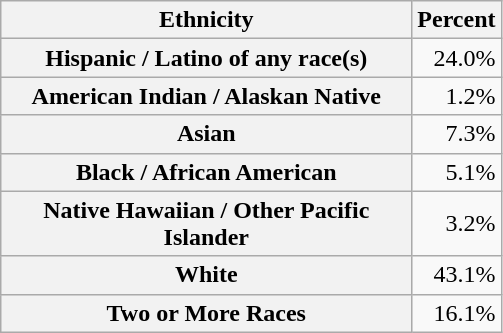<table class="wikitable plainrowheaders">
<tr>
<th style="width:200pt;">Ethnicity</th>
<th style="text-align:center;">Percent</th>
</tr>
<tr>
<th scope="row" style="width:200pt;">Hispanic / Latino of any race(s)</th>
<td style="text-align:right;">24.0%</td>
</tr>
<tr>
<th scope="row" style="width:200pt;">American Indian / Alaskan Native</th>
<td style="text-align:right;">1.2%</td>
</tr>
<tr>
<th scope="row" style="width:200pt;">Asian</th>
<td style="text-align:right;">7.3%</td>
</tr>
<tr>
<th scope="row" style="width:200pt;">Black / African American</th>
<td style="text-align:right;">5.1%</td>
</tr>
<tr>
<th scope="row" style="width:200pt;">Native Hawaiian / Other Pacific Islander</th>
<td style="text-align:right;">3.2%</td>
</tr>
<tr>
<th scope="row" style="width:200pt;">White</th>
<td style="text-align:right;">43.1%</td>
</tr>
<tr>
<th scope="row" style="width:200pt;">Two or More Races</th>
<td style="text-align:right;">16.1%</td>
</tr>
</table>
